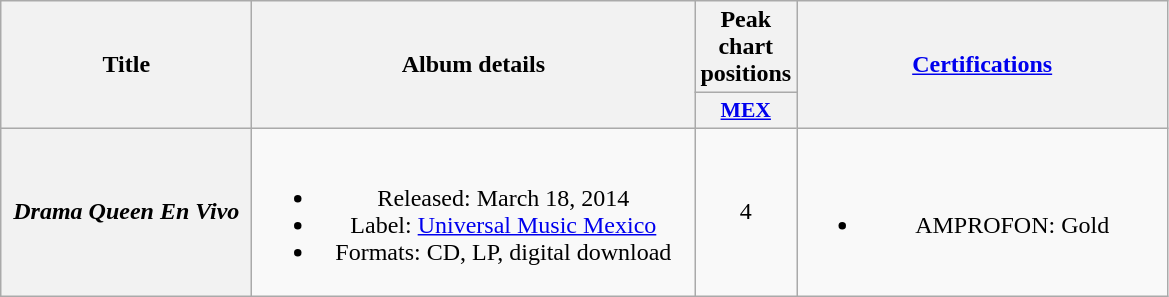<table class="wikitable plainrowheaders" style="text-align:center;">
<tr>
<th scope="col" rowspan="2" style="width:10em;">Title</th>
<th scope="col" rowspan="2" style="width:18em;">Album details</th>
<th scope="col">Peak chart positions</th>
<th scope="col" rowspan="2" style="width:15em;"><a href='#'>Certifications</a></th>
</tr>
<tr>
<th scope="col" style="width:3em;font-size:90%;"><a href='#'>MEX</a></th>
</tr>
<tr>
<th scope="row"><em>Drama Queen En Vivo</em></th>
<td><br><ul><li>Released: March 18, 2014</li><li>Label: <a href='#'>Universal Music Mexico</a></li><li>Formats: CD, LP, digital download</li></ul></td>
<td>4</td>
<td><br><ul><li>AMPROFON: Gold</li></ul></td>
</tr>
</table>
